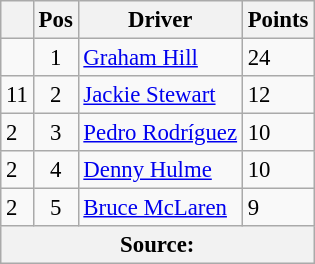<table class="wikitable" style="font-size: 95%;">
<tr>
<th></th>
<th>Pos</th>
<th>Driver</th>
<th>Points</th>
</tr>
<tr>
<td align="left"></td>
<td align="center">1</td>
<td> <a href='#'>Graham Hill</a></td>
<td align="left">24</td>
</tr>
<tr>
<td align="left"> 11</td>
<td align="center">2</td>
<td> <a href='#'>Jackie Stewart</a></td>
<td align="left">12</td>
</tr>
<tr>
<td align="left"> 2</td>
<td align="center">3</td>
<td> <a href='#'>Pedro Rodríguez</a></td>
<td align="left">10</td>
</tr>
<tr>
<td align="left"> 2</td>
<td align="center">4</td>
<td> <a href='#'>Denny Hulme</a></td>
<td align="left">10</td>
</tr>
<tr>
<td align="left"> 2</td>
<td align="center">5</td>
<td> <a href='#'>Bruce McLaren</a></td>
<td align="left">9</td>
</tr>
<tr>
<th colspan=4>Source: </th>
</tr>
</table>
